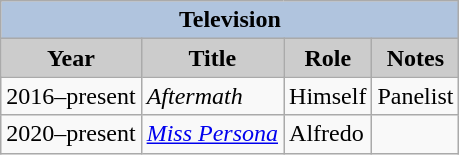<table class="wikitable">
<tr style="text-align:center;">
<th colspan=4 style="background:#B0C4DE;">Television</th>
</tr>
<tr style="text-align:center;">
<th style="background:#ccc;">Year</th>
<th style="background:#ccc;">Title</th>
<th style="background:#ccc;">Role</th>
<th style="background:#ccc;">Notes</th>
</tr>
<tr>
<td>2016–present</td>
<td><em>Aftermath</em></td>
<td>Himself</td>
<td>Panelist</td>
</tr>
<tr>
<td>2020–present</td>
<td><em><a href='#'>Miss Persona</a></em></td>
<td>Alfredo</td>
<td></td>
</tr>
</table>
